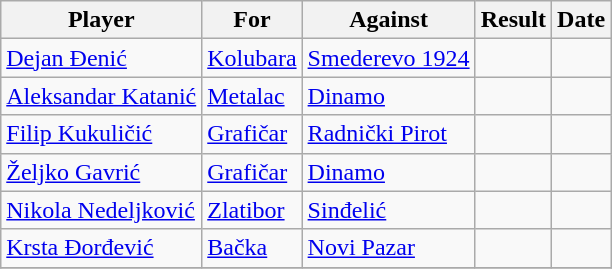<table class="wikitable">
<tr>
<th>Player</th>
<th>For</th>
<th>Against</th>
<th style="text-align:center">Result</th>
<th>Date</th>
</tr>
<tr>
<td> <a href='#'>Dejan Đenić</a></td>
<td><a href='#'>Kolubara</a></td>
<td><a href='#'>Smederevo 1924</a></td>
<td style="text-align:center;"></td>
<td></td>
</tr>
<tr>
<td> <a href='#'>Aleksandar Katanić</a></td>
<td><a href='#'>Metalac</a></td>
<td><a href='#'>Dinamo</a></td>
<td style="text-align:center;"></td>
<td></td>
</tr>
<tr>
<td> <a href='#'>Filip Kukuličić</a></td>
<td><a href='#'>Grafičar</a></td>
<td><a href='#'>Radnički Pirot</a></td>
<td style="text-align:center;"></td>
<td></td>
</tr>
<tr>
<td> <a href='#'>Željko Gavrić</a></td>
<td><a href='#'>Grafičar</a></td>
<td><a href='#'>Dinamo</a></td>
<td style="text-align:center;"></td>
<td></td>
</tr>
<tr>
<td> <a href='#'>Nikola Nedeljković</a></td>
<td><a href='#'>Zlatibor</a></td>
<td><a href='#'>Sinđelić</a></td>
<td style="text-align:center;"></td>
<td></td>
</tr>
<tr>
<td> <a href='#'>Krsta Đorđević</a></td>
<td><a href='#'>Bačka</a></td>
<td><a href='#'>Novi Pazar</a></td>
<td style="text-align:center;"></td>
<td></td>
</tr>
<tr>
</tr>
</table>
